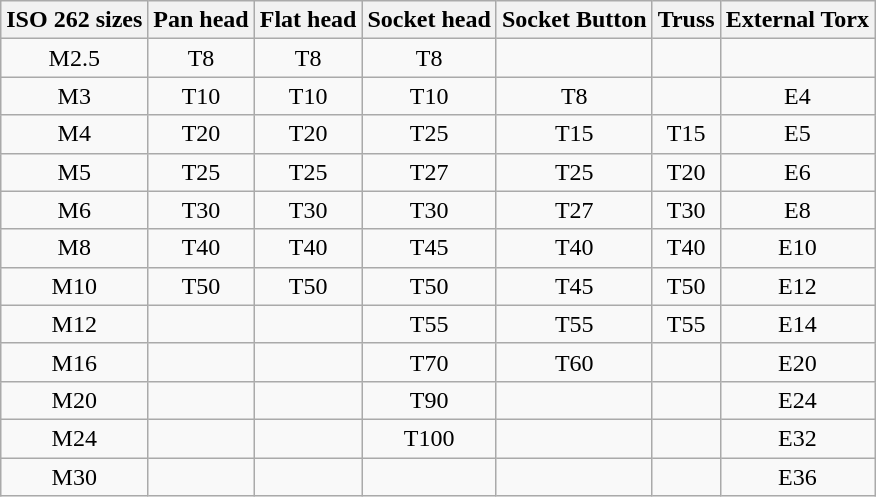<table class="wikitable" style=text-align:center;>
<tr>
<th>ISO 262 sizes</th>
<th>Pan head</th>
<th>Flat head</th>
<th>Socket head</th>
<th>Socket Button</th>
<th>Truss</th>
<th>External Torx</th>
</tr>
<tr>
<td>M2.5</td>
<td>T8</td>
<td>T8</td>
<td>T8</td>
<td></td>
<td></td>
<td></td>
</tr>
<tr>
<td>M3</td>
<td>T10</td>
<td>T10</td>
<td>T10</td>
<td>T8</td>
<td></td>
<td>E4</td>
</tr>
<tr>
<td>M4</td>
<td>T20</td>
<td>T20</td>
<td>T25</td>
<td>T15</td>
<td>T15</td>
<td>E5</td>
</tr>
<tr>
<td>M5</td>
<td>T25</td>
<td>T25</td>
<td>T27</td>
<td>T25</td>
<td>T20</td>
<td>E6</td>
</tr>
<tr>
<td>M6</td>
<td>T30</td>
<td>T30</td>
<td>T30</td>
<td>T27</td>
<td>T30</td>
<td>E8</td>
</tr>
<tr>
<td>M8</td>
<td>T40</td>
<td>T40</td>
<td>T45</td>
<td>T40</td>
<td>T40</td>
<td>E10</td>
</tr>
<tr>
<td>M10</td>
<td>T50</td>
<td>T50</td>
<td>T50</td>
<td>T45</td>
<td>T50</td>
<td>E12</td>
</tr>
<tr>
<td>M12</td>
<td></td>
<td></td>
<td>T55</td>
<td>T55</td>
<td>T55</td>
<td>E14</td>
</tr>
<tr>
<td>M16</td>
<td></td>
<td></td>
<td>T70</td>
<td>T60</td>
<td></td>
<td>E20</td>
</tr>
<tr>
<td>M20</td>
<td></td>
<td></td>
<td>T90</td>
<td></td>
<td></td>
<td>E24</td>
</tr>
<tr>
<td>M24</td>
<td></td>
<td></td>
<td>T100</td>
<td></td>
<td></td>
<td>E32</td>
</tr>
<tr>
<td>M30</td>
<td></td>
<td></td>
<td></td>
<td></td>
<td></td>
<td>E36</td>
</tr>
</table>
